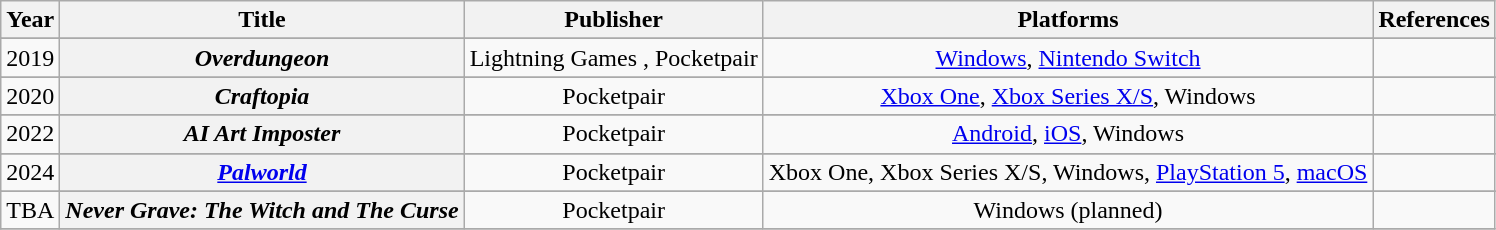<table class="wikitable sortable plainrowheaders" style="text-align: center;">
<tr>
<th scope="col">Year</th>
<th scope="col">Title</th>
<th scope="col">Publisher</th>
<th scope="col">Platforms</th>
<th scope="col">References</th>
</tr>
<tr>
</tr>
<tr>
<td>2019</td>
<th scope="row"><em>Overdungeon</em></th>
<td>Lightning Games , Pocketpair </td>
<td><a href='#'>Windows</a>, <a href='#'>Nintendo Switch</a></td>
<td></td>
</tr>
<tr>
</tr>
<tr>
<td>2020</td>
<th scope="row"><em>Craftopia</em></th>
<td>Pocketpair</td>
<td><a href='#'>Xbox One</a>, <a href='#'>Xbox Series X/S</a>, Windows</td>
<td></td>
</tr>
<tr>
</tr>
<tr>
<td>2022</td>
<th scope="row"><em>AI Art Imposter</em></th>
<td>Pocketpair</td>
<td><a href='#'>Android</a>,  <a href='#'>iOS</a>, Windows</td>
<td></td>
</tr>
<tr>
</tr>
<tr>
<td>2024</td>
<th scope="row"><em><a href='#'>Palworld</a></em></th>
<td>Pocketpair</td>
<td>Xbox One, Xbox Series X/S, Windows, <a href='#'>PlayStation 5</a>, <a href='#'>macOS</a></td>
<td></td>
</tr>
<tr>
</tr>
<tr>
<td>TBA</td>
<th scope="row"><em>Never Grave: The Witch and The Curse</em></th>
<td>Pocketpair</td>
<td>Windows (planned)</td>
<td></td>
</tr>
<tr>
</tr>
</table>
